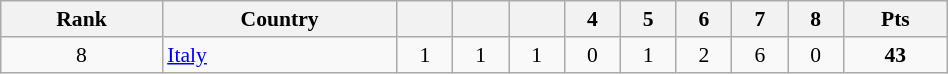<table class="wikitable" style="width:50%; font-size:90%; text-align:center;">
<tr>
<th>Rank</th>
<th>Country</th>
<th></th>
<th></th>
<th></th>
<th>4</th>
<th>5</th>
<th>6</th>
<th>7</th>
<th>8</th>
<th>Pts</th>
</tr>
<tr>
<td>8</td>
<td align=left> <a href='#'>Italy</a></td>
<td>1</td>
<td>1</td>
<td>1</td>
<td>0</td>
<td>1</td>
<td>2</td>
<td>6</td>
<td>0</td>
<td><strong>43</strong></td>
</tr>
</table>
